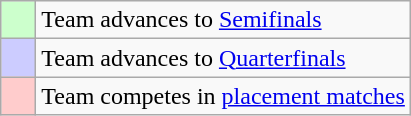<table class="wikitable">
<tr>
<td style="background:#ccffcc;">    </td>
<td>Team advances to <a href='#'>Semifinals</a></td>
</tr>
<tr>
<td style="background:#ccccff;">    </td>
<td>Team advances to <a href='#'>Quarterfinals</a></td>
</tr>
<tr>
<td style="background:#ffcccc;">    </td>
<td>Team competes in <a href='#'>placement matches</a></td>
</tr>
</table>
